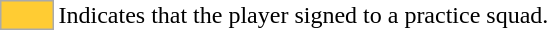<table>
<tr>
<td style="background:#fc3; border:1px solid #aaa; width:2em;"></td>
<td>Indicates that the player signed to a practice squad.</td>
</tr>
</table>
